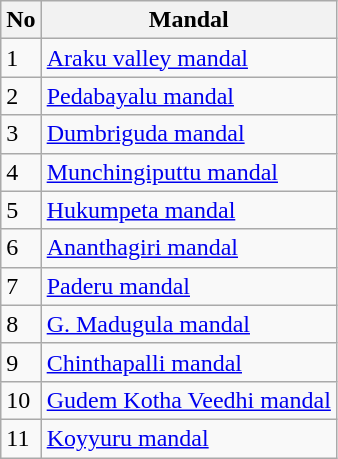<table class="wikitable">
<tr>
<th>No</th>
<th>Mandal</th>
</tr>
<tr>
<td>1</td>
<td><a href='#'>Araku valley mandal</a></td>
</tr>
<tr>
<td>2</td>
<td><a href='#'>Pedabayalu mandal</a></td>
</tr>
<tr>
<td>3</td>
<td><a href='#'>Dumbriguda mandal</a></td>
</tr>
<tr>
<td>4</td>
<td><a href='#'>Munchingiputtu mandal</a></td>
</tr>
<tr>
<td>5</td>
<td><a href='#'>Hukumpeta mandal</a></td>
</tr>
<tr>
<td>6</td>
<td><a href='#'>Ananthagiri mandal</a></td>
</tr>
<tr>
<td>7</td>
<td><a href='#'>Paderu mandal</a></td>
</tr>
<tr>
<td>8</td>
<td><a href='#'>G. Madugula mandal</a></td>
</tr>
<tr>
<td>9</td>
<td><a href='#'>Chinthapalli mandal</a></td>
</tr>
<tr>
<td>10</td>
<td><a href='#'>Gudem Kotha Veedhi mandal</a></td>
</tr>
<tr>
<td>11</td>
<td><a href='#'>Koyyuru mandal</a></td>
</tr>
</table>
